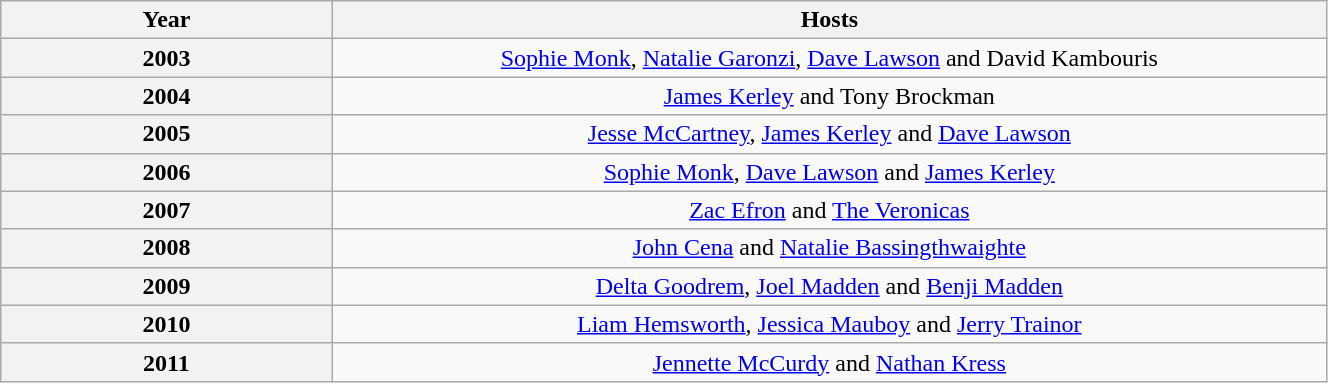<table class="wikitable plainrowheaders" style="text-align:center; width:70%;">
<tr>
<th scope="col" style="width:05%;">Year</th>
<th scope="col" style="width:15%;">Hosts</th>
</tr>
<tr>
<th>2003</th>
<td><a href='#'>Sophie Monk</a>, <a href='#'>Natalie Garonzi</a>, <a href='#'>Dave Lawson</a> and David Kambouris</td>
</tr>
<tr>
<th>2004</th>
<td><a href='#'>James Kerley</a> and Tony Brockman</td>
</tr>
<tr>
<th>2005</th>
<td><a href='#'>Jesse McCartney</a>, <a href='#'>James Kerley</a> and <a href='#'>Dave Lawson</a></td>
</tr>
<tr>
<th>2006</th>
<td><a href='#'>Sophie Monk</a>, <a href='#'>Dave Lawson</a> and <a href='#'>James Kerley</a></td>
</tr>
<tr>
<th>2007</th>
<td><a href='#'>Zac Efron</a> and <a href='#'>The Veronicas</a></td>
</tr>
<tr>
<th>2008</th>
<td><a href='#'>John Cena</a> and <a href='#'>Natalie Bassingthwaighte</a></td>
</tr>
<tr>
<th>2009</th>
<td><a href='#'>Delta Goodrem</a>, <a href='#'>Joel Madden</a> and <a href='#'>Benji Madden</a></td>
</tr>
<tr>
<th>2010</th>
<td><a href='#'>Liam Hemsworth</a>, <a href='#'>Jessica Mauboy</a> and <a href='#'>Jerry Trainor</a></td>
</tr>
<tr>
<th>2011</th>
<td><a href='#'>Jennette McCurdy</a> and <a href='#'>Nathan Kress</a></td>
</tr>
</table>
